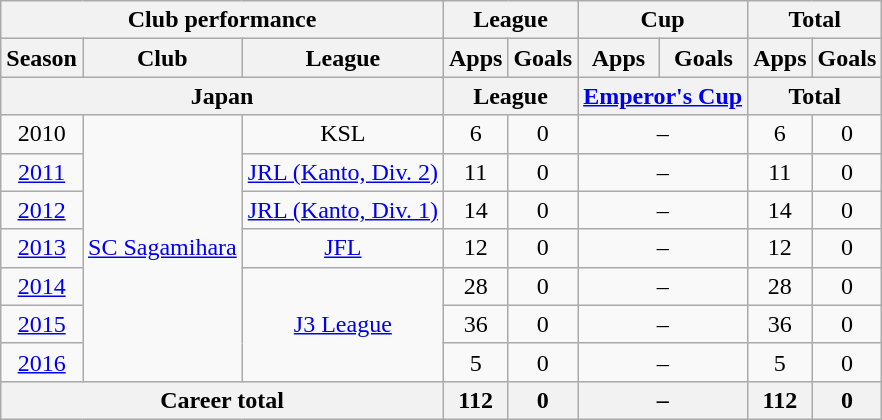<table class="wikitable" style="text-align:center">
<tr>
<th colspan=3>Club performance</th>
<th colspan=2>League</th>
<th colspan=2>Cup</th>
<th colspan=2>Total</th>
</tr>
<tr>
<th>Season</th>
<th>Club</th>
<th>League</th>
<th>Apps</th>
<th>Goals</th>
<th>Apps</th>
<th>Goals</th>
<th>Apps</th>
<th>Goals</th>
</tr>
<tr>
<th colspan=3>Japan</th>
<th colspan=2>League</th>
<th colspan=2><a href='#'>Emperor's Cup</a></th>
<th colspan=2>Total</th>
</tr>
<tr>
<td>2010</td>
<td rowspan="7"><a href='#'>SC Sagamihara</a></td>
<td>KSL</td>
<td>6</td>
<td>0</td>
<td colspan="2">–</td>
<td>6</td>
<td>0</td>
</tr>
<tr>
<td><a href='#'>2011</a></td>
<td><a href='#'>JRL (Kanto, Div. 2)</a></td>
<td>11</td>
<td>0</td>
<td colspan="2">–</td>
<td>11</td>
<td>0</td>
</tr>
<tr>
<td><a href='#'>2012</a></td>
<td><a href='#'>JRL (Kanto, Div. 1)</a></td>
<td>14</td>
<td>0</td>
<td colspan="2">–</td>
<td>14</td>
<td>0</td>
</tr>
<tr>
<td><a href='#'>2013</a></td>
<td><a href='#'>JFL</a></td>
<td>12</td>
<td>0</td>
<td colspan="2">–</td>
<td>12</td>
<td>0</td>
</tr>
<tr>
<td><a href='#'>2014</a></td>
<td rowspan="3"><a href='#'>J3 League</a></td>
<td>28</td>
<td>0</td>
<td colspan="2">–</td>
<td>28</td>
<td>0</td>
</tr>
<tr>
<td><a href='#'>2015</a></td>
<td>36</td>
<td>0</td>
<td colspan="2">–</td>
<td>36</td>
<td>0</td>
</tr>
<tr>
<td><a href='#'>2016</a></td>
<td>5</td>
<td>0</td>
<td colspan="2">–</td>
<td>5</td>
<td>0</td>
</tr>
<tr>
<th colspan=3>Career total</th>
<th>112</th>
<th>0</th>
<th colspan="2">–</th>
<th>112</th>
<th>0</th>
</tr>
</table>
